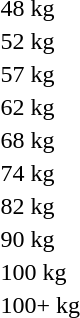<table>
<tr>
<td>48 kg</td>
<td></td>
<td></td>
<td></td>
</tr>
<tr>
<td>52 kg</td>
<td></td>
<td></td>
<td></td>
</tr>
<tr>
<td>57 kg</td>
<td></td>
<td></td>
<td></td>
</tr>
<tr>
<td>62 kg</td>
<td></td>
<td></td>
<td></td>
</tr>
<tr>
<td>68 kg</td>
<td></td>
<td></td>
<td></td>
</tr>
<tr>
<td>74 kg</td>
<td></td>
<td></td>
<td></td>
</tr>
<tr>
<td>82 kg</td>
<td></td>
<td></td>
<td></td>
</tr>
<tr>
<td>90 kg</td>
<td></td>
<td></td>
<td></td>
</tr>
<tr>
<td>100 kg</td>
<td></td>
<td></td>
<td></td>
</tr>
<tr>
<td>100+ kg</td>
<td></td>
<td></td>
<td></td>
</tr>
</table>
